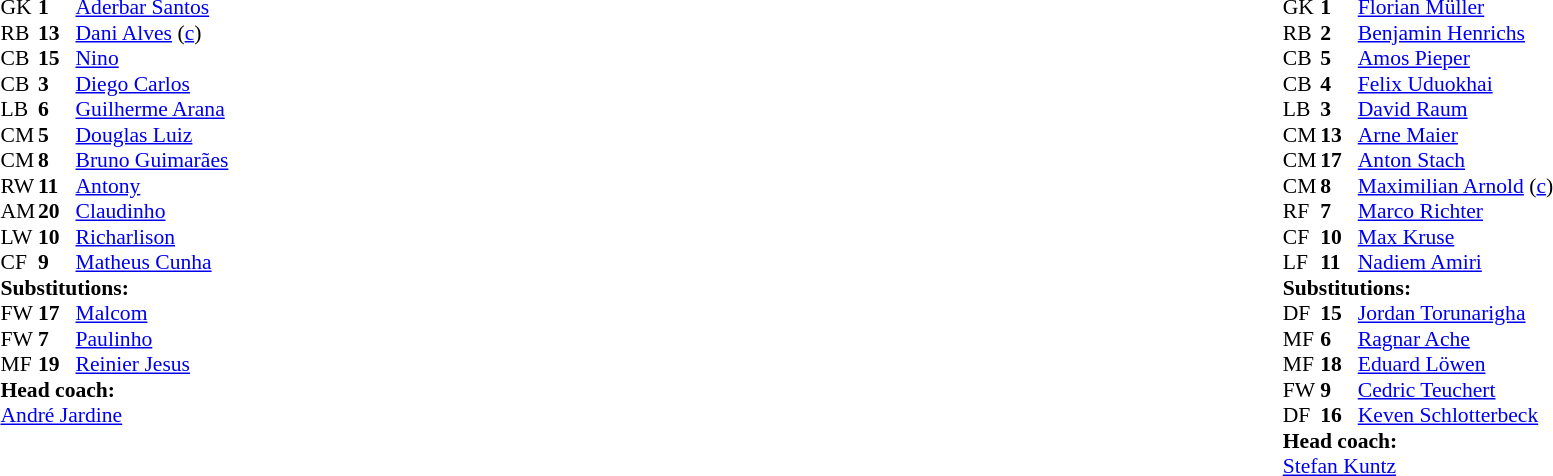<table width="100%">
<tr>
<td valign="top" width="40%"><br><table style="font-size:90%" cellspacing="0" cellpadding="0">
<tr>
<th width=25></th>
<th width=25></th>
</tr>
<tr>
<td>GK</td>
<td><strong>1</strong></td>
<td><a href='#'>Aderbar Santos</a></td>
</tr>
<tr>
<td>RB</td>
<td><strong>13</strong></td>
<td><a href='#'>Dani Alves</a> (<a href='#'>c</a>)</td>
</tr>
<tr>
<td>CB</td>
<td><strong>15</strong></td>
<td><a href='#'>Nino</a></td>
</tr>
<tr>
<td>CB</td>
<td><strong>3</strong></td>
<td><a href='#'>Diego Carlos</a></td>
</tr>
<tr>
<td>LB</td>
<td><strong>6</strong></td>
<td><a href='#'>Guilherme Arana</a></td>
</tr>
<tr>
<td>CM</td>
<td><strong>5</strong></td>
<td><a href='#'>Douglas Luiz</a></td>
<td></td>
</tr>
<tr>
<td>CM</td>
<td><strong>8</strong></td>
<td><a href='#'>Bruno Guimarães</a></td>
</tr>
<tr>
<td>RW</td>
<td><strong>11</strong></td>
<td><a href='#'>Antony</a></td>
<td></td>
<td></td>
</tr>
<tr>
<td>AM</td>
<td><strong>20</strong></td>
<td><a href='#'>Claudinho</a></td>
<td></td>
<td></td>
</tr>
<tr>
<td>LW</td>
<td><strong>10</strong></td>
<td><a href='#'>Richarlison</a></td>
<td></td>
<td></td>
</tr>
<tr>
<td>CF</td>
<td><strong>9</strong></td>
<td><a href='#'>Matheus Cunha</a></td>
</tr>
<tr>
<td colspan=3><strong>Substitutions:</strong></td>
</tr>
<tr>
<td>FW</td>
<td><strong>17</strong></td>
<td><a href='#'>Malcom</a></td>
<td></td>
<td></td>
</tr>
<tr>
<td>FW</td>
<td><strong>7</strong></td>
<td><a href='#'>Paulinho</a></td>
<td></td>
<td></td>
</tr>
<tr>
<td>MF</td>
<td><strong>19</strong></td>
<td><a href='#'>Reinier Jesus</a></td>
<td></td>
<td></td>
</tr>
<tr>
<td colspan=3><strong>Head coach:</strong></td>
</tr>
<tr>
<td colspan=3><a href='#'>André Jardine</a></td>
</tr>
</table>
</td>
<td valign="top"></td>
<td valign="top" width="50%"><br><table style="font-size:90%; margin:auto" cellspacing="0" cellpadding="0">
<tr>
<th width=25></th>
<th width=25></th>
</tr>
<tr>
<td>GK</td>
<td><strong>1</strong></td>
<td><a href='#'>Florian Müller</a></td>
</tr>
<tr>
<td>RB</td>
<td><strong>2</strong></td>
<td><a href='#'>Benjamin Henrichs</a></td>
<td></td>
</tr>
<tr>
<td>CB</td>
<td><strong>5</strong></td>
<td><a href='#'>Amos Pieper</a></td>
<td></td>
<td></td>
</tr>
<tr>
<td>CB</td>
<td><strong>4</strong></td>
<td><a href='#'>Felix Uduokhai</a></td>
</tr>
<tr>
<td>LB</td>
<td><strong>3</strong></td>
<td><a href='#'>David Raum</a></td>
</tr>
<tr>
<td>CM</td>
<td><strong>13</strong></td>
<td><a href='#'>Arne Maier</a></td>
</tr>
<tr>
<td>CM</td>
<td><strong>17</strong></td>
<td><a href='#'>Anton Stach</a></td>
<td></td>
<td></td>
</tr>
<tr>
<td>CM</td>
<td><strong>8</strong></td>
<td><a href='#'>Maximilian Arnold</a> (<a href='#'>c</a>)</td>
<td></td>
</tr>
<tr>
<td>RF</td>
<td><strong>7</strong></td>
<td><a href='#'>Marco Richter</a></td>
<td></td>
<td></td>
</tr>
<tr>
<td>CF</td>
<td><strong>10</strong></td>
<td><a href='#'>Max Kruse</a></td>
<td></td>
<td></td>
</tr>
<tr>
<td>LF</td>
<td><strong>11</strong></td>
<td><a href='#'>Nadiem Amiri</a></td>
<td></td>
<td></td>
</tr>
<tr>
<td colspan=3><strong>Substitutions:</strong></td>
</tr>
<tr>
<td>DF</td>
<td><strong>15</strong></td>
<td><a href='#'>Jordan Torunarigha</a></td>
<td></td>
<td></td>
</tr>
<tr>
<td>MF</td>
<td><strong>6</strong></td>
<td><a href='#'>Ragnar Ache</a></td>
<td></td>
<td></td>
</tr>
<tr>
<td>MF</td>
<td><strong>18</strong></td>
<td><a href='#'>Eduard Löwen</a></td>
<td></td>
<td></td>
</tr>
<tr>
<td>FW</td>
<td><strong>9</strong></td>
<td><a href='#'>Cedric Teuchert</a></td>
<td></td>
<td></td>
</tr>
<tr>
<td>DF</td>
<td><strong>16</strong></td>
<td><a href='#'>Keven Schlotterbeck</a></td>
<td></td>
<td></td>
</tr>
<tr>
<td colspan=3><strong>Head coach:</strong></td>
</tr>
<tr>
<td colspan=3><a href='#'>Stefan Kuntz</a></td>
</tr>
</table>
</td>
</tr>
</table>
